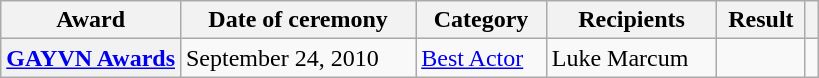<table class="wikitable sortable plainrowheaders">
<tr>
<th scope="col" style="width:22%;">Award</th>
<th scope="col">Date of ceremony</th>
<th scope="col">Category</th>
<th scope="col">Recipients</th>
<th scope="col">Result</th>
<th scope="col" class="unsortable"></th>
</tr>
<tr>
<th scope="row" style="text-align:center;"><a href='#'>GAYVN Awards</a></th>
<td rowspan="3">September 24, 2010</td>
<td><a href='#'>Best Actor</a></td>
<td>Luke Marcum</td>
<td></td>
<td></td>
</tr>
</table>
